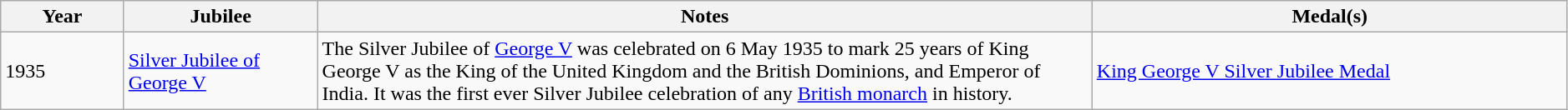<table class="wikitable" style="width:99%">
<tr>
<th style="width:7%;">Year</th>
<th style="width:11%;">Jubilee</th>
<th style="width:44%;">Notes</th>
<th style="width:27%;">Medal(s)</th>
</tr>
<tr>
<td>1935</td>
<td><a href='#'>Silver Jubilee of George V</a></td>
<td>The Silver Jubilee of <a href='#'>George V</a> was celebrated on 6 May 1935 to mark 25 years of King George V as the King of the United Kingdom and the British Dominions, and Emperor of India. It was the first ever Silver Jubilee celebration of any <a href='#'>British monarch</a> in history.</td>
<td> <a href='#'>King George V Silver Jubilee Medal</a></td>
</tr>
</table>
